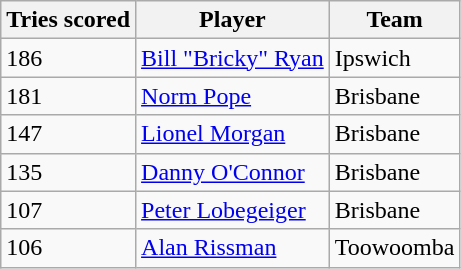<table class="wikitable">
<tr>
<th>Tries scored</th>
<th>Player</th>
<th>Team</th>
</tr>
<tr>
<td>186</td>
<td><a href='#'>Bill "Bricky" Ryan</a></td>
<td>Ipswich</td>
</tr>
<tr>
<td>181</td>
<td><a href='#'>Norm Pope</a></td>
<td>Brisbane</td>
</tr>
<tr>
<td>147</td>
<td><a href='#'>Lionel Morgan</a></td>
<td>Brisbane</td>
</tr>
<tr>
<td>135</td>
<td><a href='#'>Danny O'Connor</a></td>
<td>Brisbane</td>
</tr>
<tr>
<td>107</td>
<td><a href='#'>Peter Lobegeiger</a></td>
<td>Brisbane</td>
</tr>
<tr>
<td>106</td>
<td><a href='#'>Alan Rissman</a></td>
<td>Toowoomba</td>
</tr>
</table>
